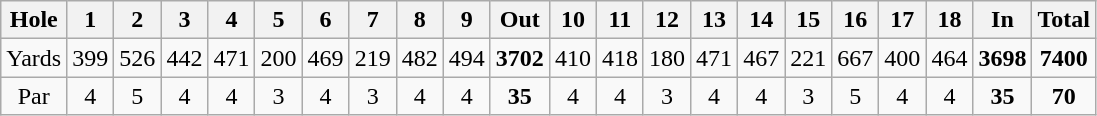<table class="wikitable" style="text-align:center">
<tr>
<th align="left">Hole</th>
<th>1</th>
<th>2</th>
<th>3</th>
<th>4</th>
<th>5</th>
<th>6</th>
<th>7</th>
<th>8</th>
<th>9</th>
<th>Out</th>
<th>10</th>
<th>11</th>
<th>12</th>
<th>13</th>
<th>14</th>
<th>15</th>
<th>16</th>
<th>17</th>
<th>18</th>
<th>In</th>
<th>Total</th>
</tr>
<tr>
<td align="center">Yards</td>
<td>399</td>
<td>526</td>
<td>442</td>
<td>471</td>
<td>200</td>
<td>469</td>
<td>219</td>
<td>482</td>
<td>494</td>
<td><strong>3702</strong></td>
<td>410</td>
<td>418</td>
<td>180</td>
<td>471</td>
<td>467</td>
<td>221</td>
<td>667</td>
<td>400</td>
<td>464</td>
<td><strong>3698</strong></td>
<td><strong>7400</strong></td>
</tr>
<tr>
<td align="center">Par</td>
<td>4</td>
<td>5</td>
<td>4</td>
<td>4</td>
<td>3</td>
<td>4</td>
<td>3</td>
<td>4</td>
<td>4</td>
<td><strong>35</strong></td>
<td>4</td>
<td>4</td>
<td>3</td>
<td>4</td>
<td>4</td>
<td>3</td>
<td>5</td>
<td>4</td>
<td>4</td>
<td><strong>35</strong></td>
<td><strong>70</strong></td>
</tr>
</table>
